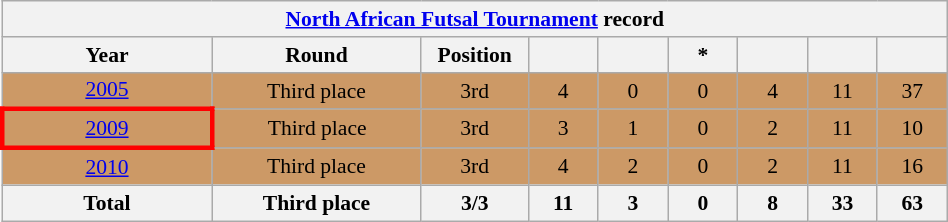<table class="wikitable" style="font-size:90%; text-align:center;" width="50%">
<tr>
<th colspan="9"><a href='#'>North African Futsal Tournament</a> record</th>
</tr>
<tr>
<th width="15%">Year</th>
<th width="15%">Round</th>
<th width="5%">Position</th>
<th width="5%"></th>
<th width="5%"></th>
<th width="5%">*</th>
<th width="5%"></th>
<th width="5%"></th>
<th width="5%"></th>
</tr>
<tr style="background:#c96;">
<td> <a href='#'>2005</a></td>
<td>Third place</td>
<td>3rd</td>
<td>4</td>
<td>0</td>
<td>0</td>
<td>4</td>
<td>11</td>
<td>37</td>
</tr>
<tr style="background:#c96;">
<td style="border: 3px solid red"> <a href='#'>2009</a></td>
<td>Third place</td>
<td>3rd</td>
<td>3</td>
<td>1</td>
<td>0</td>
<td>2</td>
<td>11</td>
<td>10</td>
</tr>
<tr style="background:#c96;">
<td> <a href='#'>2010</a></td>
<td>Third place</td>
<td>3rd</td>
<td>4</td>
<td>2</td>
<td>0</td>
<td>2</td>
<td>11</td>
<td>16</td>
</tr>
<tr>
<th>Total</th>
<th>Third place</th>
<th>3/3</th>
<th>11</th>
<th>3</th>
<th>0</th>
<th>8</th>
<th>33</th>
<th>63</th>
</tr>
</table>
